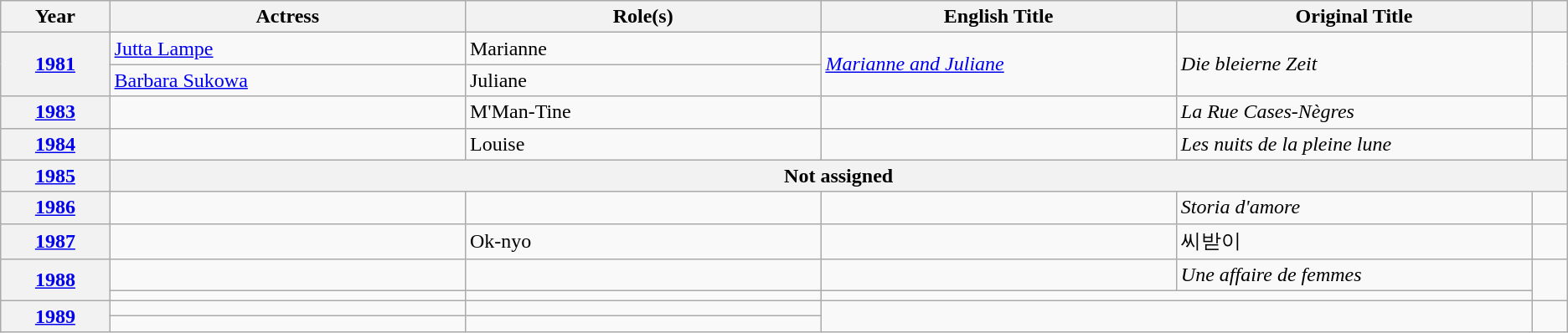<table class="wikitable unsortable">
<tr>
<th scope="col" style="width:3%;">Year</th>
<th scope="col" style="width:10%;">Actress</th>
<th scope="col" style="width:10%;">Role(s)</th>
<th scope="col" style="width:10%;">English Title</th>
<th scope="col" style="width:10%;">Original Title</th>
<th scope="col" style="width:1%;" class="unsortable"></th>
</tr>
<tr>
<th rowspan="2," scope="row" style="text-align:center" ,><a href='#'>1981</a></th>
<td> <a href='#'>Jutta Lampe</a></td>
<td>Marianne</td>
<td rowspan="2"><em><a href='#'>Marianne and Juliane</a></em></td>
<td rowspan="2"><em>Die bleierne Zeit</em></td>
<td rowspan="2" style="text-align:center" ,></td>
</tr>
<tr>
<td> <a href='#'>Barbara Sukowa</a></td>
<td>Juliane</td>
</tr>
<tr>
<th scope="row" style="text-align:center"><a href='#'>1983</a></th>
<td> </td>
<td>M'Man-Tine</td>
<td></td>
<td><em>La Rue Cases-Nègres</em></td>
<td style="text-align:center"></td>
</tr>
<tr>
<th scope="row" style="text-align:center"><a href='#'>1984</a></th>
<td> </td>
<td>Louise</td>
<td></td>
<td><em>Les nuits de la pleine lune</em></td>
<td style="text-align:center"></td>
</tr>
<tr>
<th scope="row" style="text-align:center"><a href='#'>1985</a></th>
<th colspan="5">Not assigned</th>
</tr>
<tr>
<th scope="row" style="text-align:center"><a href='#'>1986</a></th>
<td> </td>
<td></td>
<td></td>
<td><em>Storia d'amore</em></td>
<td style="text-align:center"></td>
</tr>
<tr>
<th scope="row" style="text-align:center"><a href='#'>1987</a></th>
<td> </td>
<td>Ok-nyo</td>
<td></td>
<td>씨받이</td>
<td style="text-align:center"></td>
</tr>
<tr>
<th rowspan="2" scope="row" style="text-align:center"><a href='#'>1988</a></th>
<td> </td>
<td></td>
<td></td>
<td><em>Une affaire de femmes</em></td>
<td rowspan="2" style="text-align:center"></td>
</tr>
<tr>
<td> </td>
<td></td>
<td colspan="2"></td>
</tr>
<tr>
<th scope="row" style="text-align:center" rowspan="2"><a href='#'>1989</a></th>
<td> </td>
<td></td>
<td rowspan="2" colspan="2"></td>
<td rowspan="2" style="text-align:center"></td>
</tr>
<tr>
<td> </td>
<td></td>
</tr>
</table>
